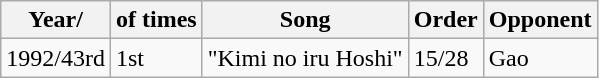<table class="wikitable">
<tr>
<th>Year/</th>
<th> of times</th>
<th>Song</th>
<th>Order</th>
<th>Opponent</th>
</tr>
<tr>
<td>1992/43rd</td>
<td>1st</td>
<td>"Kimi no iru Hoshi"</td>
<td>15/28</td>
<td>Gao</td>
</tr>
</table>
